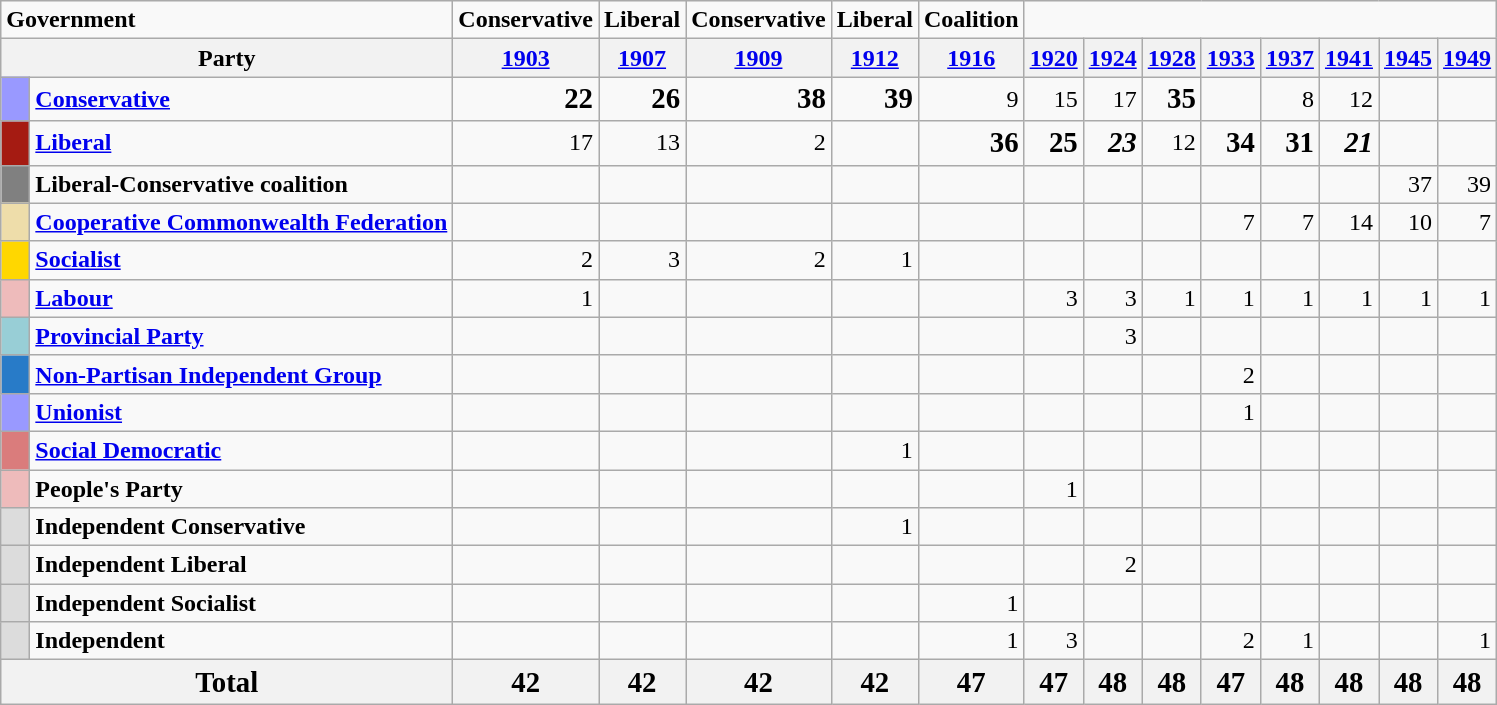<table class="wikitable sortable">
<tr>
<td colspan = "2"><strong>Government</strong></td>
<td><strong>Conservative</strong></td>
<td><strong>Liberal</strong></td>
<td><strong>Conservative</strong></td>
<td><strong>Liberal</strong></td>
<td><strong>Coalition</strong></td>
</tr>
<tr>
<th colspan = "2">Party</th>
<th><a href='#'>1903</a></th>
<th><a href='#'>1907</a></th>
<th><a href='#'>1909</a></th>
<th><a href='#'>1912</a></th>
<th><a href='#'>1916</a></th>
<th><a href='#'>1920</a></th>
<th><a href='#'>1924</a></th>
<th><a href='#'>1928</a></th>
<th><a href='#'>1933</a></th>
<th><a href='#'>1937</a></th>
<th><a href='#'>1941</a></th>
<th><a href='#'>1945</a></th>
<th><a href='#'>1949</a></th>
</tr>
<tr align = "right">
<td bgcolor="#9999FF">   </td>
<td align="left"><strong><a href='#'>Conservative</a></strong></td>
<td><strong><big>22</big></strong></td>
<td><strong><big>26</big></strong></td>
<td><strong><big>38</big></strong></td>
<td><strong><big>39</big></strong></td>
<td>9</td>
<td>15</td>
<td>17</td>
<td><strong><big>35</big></strong></td>
<td></td>
<td>8</td>
<td>12</td>
<td></td>
<td></td>
</tr>
<tr align = "right">
<td bgcolor="#A51B12">   </td>
<td align="left"><strong><a href='#'>Liberal</a></strong></td>
<td>17</td>
<td>13</td>
<td>2</td>
<td></td>
<td><strong><big>36</big></strong></td>
<td><strong><big>25</big></strong></td>
<td><strong><em><big>23</big></em></strong></td>
<td>12</td>
<td><strong><big>34</big></strong></td>
<td><strong><big>31</big></strong></td>
<td><strong><em><big>21</big></em></strong></td>
<td></td>
<td></td>
</tr>
<tr align = "right">
<td bgcolor="#808080">   </td>
<td align="left"><strong>Liberal-Conservative coalition</strong></td>
<td></td>
<td></td>
<td></td>
<td></td>
<td></td>
<td></td>
<td></td>
<td></td>
<td></td>
<td></td>
<td></td>
<td>37</td>
<td>39</td>
</tr>
<tr align = "right">
<td bgcolor="#EEDDAA">   </td>
<td align="left"><strong><a href='#'>Cooperative Commonwealth Federation</a></strong></td>
<td></td>
<td></td>
<td></td>
<td></td>
<td></td>
<td></td>
<td></td>
<td></td>
<td>7</td>
<td>7</td>
<td>14</td>
<td>10</td>
<td>7</td>
</tr>
<tr align = "right">
<td bgcolor="#FFD700">   </td>
<td align="left"><strong><a href='#'>Socialist</a></strong></td>
<td>2</td>
<td>3</td>
<td>2</td>
<td>1</td>
<td></td>
<td></td>
<td></td>
<td></td>
<td></td>
<td></td>
<td></td>
<td></td>
<td></td>
</tr>
<tr align = "right">
<td bgcolor="#EEBBBB">   </td>
<td align="left"><strong><a href='#'>Labour</a></strong></td>
<td>1</td>
<td></td>
<td></td>
<td></td>
<td></td>
<td>3</td>
<td>3</td>
<td>1</td>
<td>1</td>
<td>1</td>
<td>1</td>
<td>1</td>
<td>1</td>
</tr>
<tr align = "right">
<td bgcolor="#98CED6">   </td>
<td align="left"><strong><a href='#'>Provincial Party</a></strong></td>
<td></td>
<td></td>
<td></td>
<td></td>
<td></td>
<td></td>
<td>3</td>
<td></td>
<td></td>
<td></td>
<td></td>
<td></td>
<td></td>
</tr>
<tr align = "right">
<td bgcolor="#287BC8">   </td>
<td align="left"><strong><a href='#'>Non-Partisan Independent Group</a></strong></td>
<td></td>
<td></td>
<td></td>
<td></td>
<td></td>
<td></td>
<td></td>
<td></td>
<td>2</td>
<td></td>
<td></td>
<td></td>
<td></td>
</tr>
<tr align = "right">
<td bgcolor="#9999FF">   </td>
<td align="left"><strong><a href='#'>Unionist</a></strong></td>
<td></td>
<td></td>
<td></td>
<td></td>
<td></td>
<td></td>
<td></td>
<td></td>
<td>1</td>
<td></td>
<td></td>
<td></td>
<td></td>
</tr>
<tr align = "right">
<td bgcolor="#DA7C7C">   </td>
<td align="left"><strong><a href='#'>Social Democratic</a></strong></td>
<td></td>
<td></td>
<td></td>
<td>1</td>
<td></td>
<td></td>
<td></td>
<td></td>
<td></td>
<td></td>
<td></td>
<td></td>
<td></td>
</tr>
<tr align = "right">
<td bgcolor="#EEBBBB">   </td>
<td align="left"><strong>People's Party</strong></td>
<td></td>
<td></td>
<td></td>
<td></td>
<td></td>
<td>1</td>
<td></td>
<td></td>
<td></td>
<td></td>
<td></td>
<td></td>
<td></td>
</tr>
<tr align = "right">
<td bgcolor="#DCDCDC">   </td>
<td align="left"><strong>Independent Conservative</strong></td>
<td></td>
<td></td>
<td></td>
<td>1</td>
<td></td>
<td></td>
<td></td>
<td></td>
<td></td>
<td></td>
<td></td>
<td></td>
<td></td>
</tr>
<tr align = "right">
<td bgcolor="#DCDCDC">   </td>
<td align="left"><strong>Independent Liberal</strong></td>
<td></td>
<td></td>
<td></td>
<td></td>
<td></td>
<td></td>
<td>2</td>
<td></td>
<td></td>
<td></td>
<td></td>
<td></td>
<td></td>
</tr>
<tr align = "right">
<td bgcolor="#DCDCDC">   </td>
<td align="left"><strong>Independent Socialist</strong></td>
<td></td>
<td></td>
<td></td>
<td></td>
<td>1</td>
<td></td>
<td></td>
<td></td>
<td></td>
<td></td>
<td></td>
<td></td>
<td></td>
</tr>
<tr align = "right">
<td bgcolor="#DCDCDC">   </td>
<td align="left"><strong>Independent</strong></td>
<td></td>
<td></td>
<td></td>
<td></td>
<td>1</td>
<td>3</td>
<td></td>
<td></td>
<td>2</td>
<td>1</td>
<td></td>
<td></td>
<td>1</td>
</tr>
<tr align = "right">
<th colspan="2" align="left"><strong><big>Total</big></strong></th>
<th><strong><big>42</big></strong></th>
<th><strong><big>42</big></strong></th>
<th><strong><big>42</big></strong></th>
<th><strong><big>42</big></strong></th>
<th><strong><big>47</big></strong></th>
<th><strong><big>47</big></strong></th>
<th><strong><big>48</big></strong></th>
<th><strong><big>48</big></strong></th>
<th><strong><big>47</big></strong></th>
<th><strong><big>48</big></strong></th>
<th><strong><big>48</big></strong></th>
<th><strong><big>48</big></strong></th>
<th><strong><big>48</big></strong></th>
</tr>
</table>
